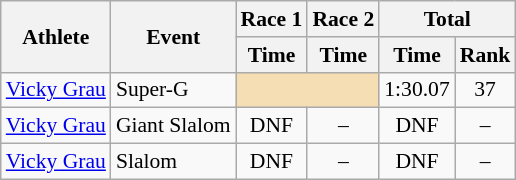<table class="wikitable" style="font-size:90%">
<tr>
<th rowspan="2">Athlete</th>
<th rowspan="2">Event</th>
<th>Race 1</th>
<th>Race 2</th>
<th colspan="2">Total</th>
</tr>
<tr>
<th>Time</th>
<th>Time</th>
<th>Time</th>
<th>Rank</th>
</tr>
<tr>
<td><a href='#'>Vicky Grau</a></td>
<td>Super-G</td>
<td colspan="2" bgcolor="wheat"></td>
<td align="center">1:30.07</td>
<td align="center">37</td>
</tr>
<tr>
<td><a href='#'>Vicky Grau</a></td>
<td>Giant Slalom</td>
<td align="center">DNF</td>
<td align="center">–</td>
<td align="center">DNF</td>
<td align="center">–</td>
</tr>
<tr>
<td><a href='#'>Vicky Grau</a></td>
<td>Slalom</td>
<td align="center">DNF</td>
<td align="center">–</td>
<td align="center">DNF</td>
<td align="center">–</td>
</tr>
</table>
